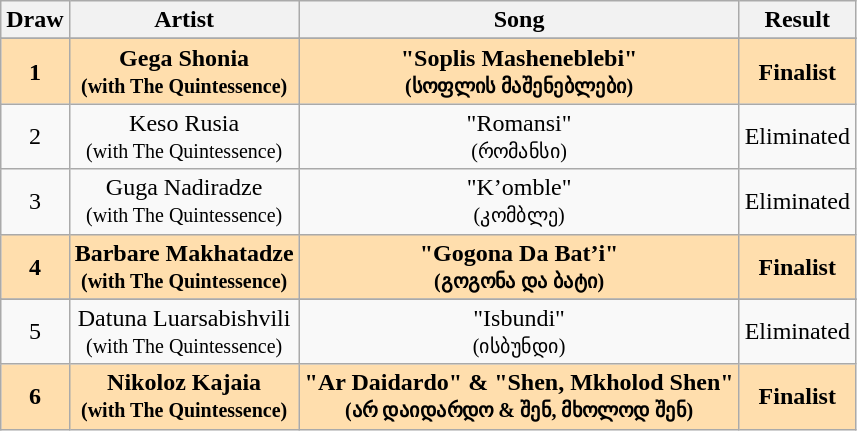<table class="sortable wikitable" style="text-align:center;">
<tr>
<th>Draw</th>
<th>Artist</th>
<th>Song</th>
<th>Result</th>
</tr>
<tr>
</tr>
<tr style="font-weight:bold; background:navajowhite;">
<td>1</td>
<td>Gega Shonia<br><small>(with The Quintessence)</small></td>
<td>"Soplis Masheneblebi"<br><small>(სოფლის მაშენებლები)</small></td>
<td>Finalist</td>
</tr>
<tr>
<td>2</td>
<td>Keso Rusia<br><small>(with The Quintessence)</small></td>
<td>"Romansi"<br><small>(რომანსი)</small></td>
<td>Eliminated</td>
</tr>
<tr>
<td>3</td>
<td>Guga Nadiradze<br><small>(with The Quintessence)</small></td>
<td>"K’omble"<br><small>(კომბლე)</small></td>
<td>Eliminated</td>
</tr>
<tr style="font-weight:bold; background:navajowhite;">
<td>4</td>
<td>Barbare Makhatadze<br><small>(with The Quintessence)</small></td>
<td>"Gogona Da Bat’i"<br><small>(გოგონა და ბატი)</small></td>
<td>Finalist</td>
</tr>
<tr>
</tr>
<tr>
</tr>
<tr>
<td>5</td>
<td>Datuna Luarsabishvili<br><small>(with The Quintessence)</small></td>
<td>"Isbundi"<br><small>(ისბუნდი)</small></td>
<td>Eliminated</td>
</tr>
<tr style="font-weight:bold; background:navajowhite;">
<td>6</td>
<td>Nikoloz Kajaia<br><small>(with The Quintessence)</small></td>
<td>"Ar Daidardo" & "Shen, Mkholod Shen"<br><small>(არ დაიდარდო & შენ, მხოლოდ შენ)</small></td>
<td>Finalist</td>
</tr>
</table>
